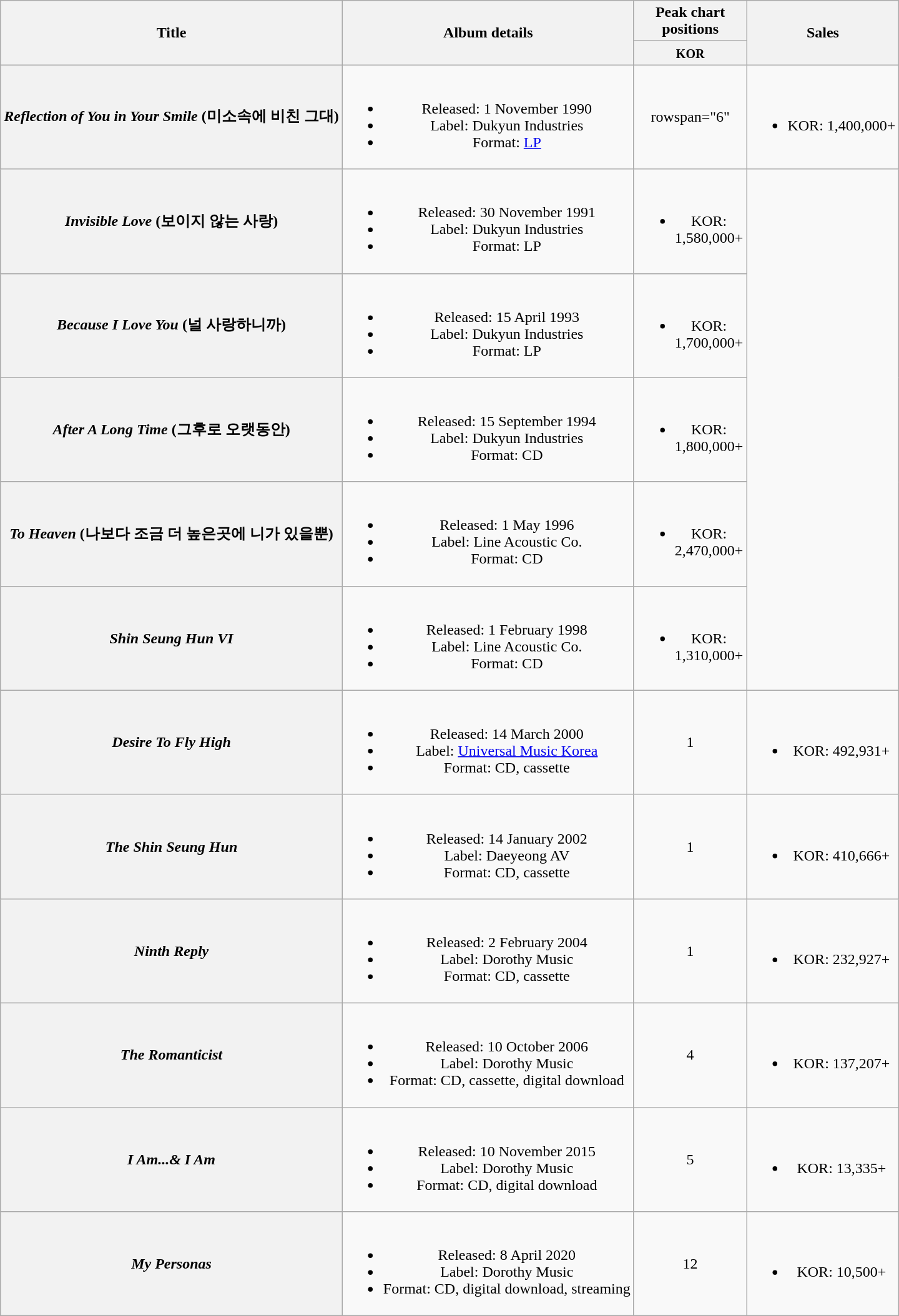<table class="wikitable plainrowheaders" style="text-align:center;">
<tr>
<th rowspan="2" scope="col">Title</th>
<th rowspan="2" scope="col">Album details</th>
<th colspan="1" scope="col" style="width:5em;">Peak chart positions</th>
<th rowspan="2" scope="col">Sales</th>
</tr>
<tr>
<th><small>KOR</small><br></th>
</tr>
<tr>
<th scope="row"><em>Reflection of You in Your Smile</em> (미소속에 비친 그대)</th>
<td><br><ul><li>Released: 1 November 1990</li><li>Label: Dukyun Industries</li><li>Format: <a href='#'>LP</a></li></ul></td>
<td>rowspan="6" </td>
<td><br><ul><li>KOR: 1,400,000+</li></ul></td>
</tr>
<tr>
<th scope="row"><em>Invisible Love</em> (보이지 않는 사랑)</th>
<td><br><ul><li>Released: 30 November 1991</li><li>Label: Dukyun Industries</li><li>Format: LP</li></ul></td>
<td><br><ul><li>KOR: 1,580,000+</li></ul></td>
</tr>
<tr>
<th scope="row"><em>Because I Love You</em> (널 사랑하니까)</th>
<td><br><ul><li>Released: 15 April 1993</li><li>Label: Dukyun Industries</li><li>Format: LP</li></ul></td>
<td><br><ul><li>KOR: 1,700,000+</li></ul></td>
</tr>
<tr>
<th scope="row"><em>After A Long Time</em> (그후로 오랫동안)</th>
<td><br><ul><li>Released: 15 September 1994</li><li>Label: Dukyun Industries</li><li>Format: CD</li></ul></td>
<td><br><ul><li>KOR: 1,800,000+</li></ul></td>
</tr>
<tr>
<th scope="row"><em>To Heaven</em> (나보다 조금 더 높은곳에 니가 있을뿐)</th>
<td><br><ul><li>Released: 1 May 1996</li><li>Label: Line Acoustic Co.</li><li>Format: CD</li></ul></td>
<td><br><ul><li>KOR: 2,470,000+</li></ul></td>
</tr>
<tr>
<th scope="row"><em>Shin Seung Hun VI</em></th>
<td><br><ul><li>Released: 1 February 1998</li><li>Label: Line Acoustic Co.</li><li>Format: CD</li></ul></td>
<td><br><ul><li>KOR: 1,310,000+</li></ul></td>
</tr>
<tr>
<th scope="row"><em>Desire To Fly High</em></th>
<td><br><ul><li>Released: 14 March 2000</li><li>Label: <a href='#'>Universal Music Korea</a></li><li>Format: CD, cassette</li></ul></td>
<td>1</td>
<td><br><ul><li>KOR: 492,931+</li></ul></td>
</tr>
<tr>
<th scope="row"><em>The Shin Seung Hun</em></th>
<td><br><ul><li>Released: 14 January 2002</li><li>Label: Daeyeong AV</li><li>Format: CD, cassette</li></ul></td>
<td>1</td>
<td><br><ul><li>KOR: 410,666+</li></ul></td>
</tr>
<tr>
<th scope="row"><em>Ninth Reply</em></th>
<td><br><ul><li>Released: 2 February 2004</li><li>Label: Dorothy Music</li><li>Format: CD, cassette</li></ul></td>
<td>1</td>
<td><br><ul><li>KOR: 232,927+</li></ul></td>
</tr>
<tr>
<th scope="row"><em>The Romanticist</em></th>
<td><br><ul><li>Released: 10 October 2006</li><li>Label: Dorothy Music</li><li>Format: CD, cassette, digital download</li></ul></td>
<td>4</td>
<td><br><ul><li>KOR: 137,207+</li></ul></td>
</tr>
<tr>
<th scope="row"><em>I Am...& I Am</em></th>
<td><br><ul><li>Released: 10 November 2015</li><li>Label: Dorothy Music</li><li>Format: CD, digital download</li></ul></td>
<td>5</td>
<td><br><ul><li>KOR: 13,335+</li></ul></td>
</tr>
<tr>
<th scope="row"><em>My Personas</em></th>
<td><br><ul><li>Released: 8 April 2020</li><li>Label: Dorothy Music</li><li>Format: CD, digital download, streaming</li></ul></td>
<td>12</td>
<td><br><ul><li>KOR: 10,500+</li></ul></td>
</tr>
</table>
